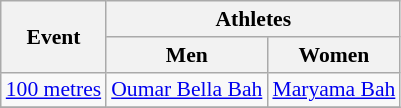<table class=wikitable style="font-size:90%">
<tr>
<th rowspan=2>Event</th>
<th colspan=2>Athletes</th>
</tr>
<tr>
<th>Men</th>
<th>Women</th>
</tr>
<tr>
<td><a href='#'>100 metres</a></td>
<td><a href='#'>Oumar Bella Bah</a></td>
<td><a href='#'>Maryama Bah</a></td>
</tr>
<tr>
</tr>
</table>
